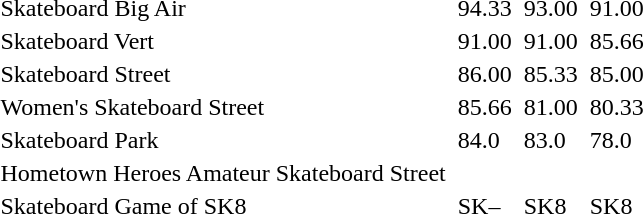<table>
<tr>
<td>Skateboard Big Air</td>
<td></td>
<td>94.33</td>
<td></td>
<td>93.00</td>
<td></td>
<td>91.00</td>
</tr>
<tr>
<td>Skateboard Vert</td>
<td></td>
<td>91.00</td>
<td></td>
<td>91.00</td>
<td></td>
<td>85.66</td>
</tr>
<tr>
<td>Skateboard Street</td>
<td></td>
<td>86.00</td>
<td></td>
<td>85.33</td>
<td></td>
<td>85.00</td>
</tr>
<tr>
<td>Women's Skateboard Street</td>
<td></td>
<td>85.66</td>
<td></td>
<td>81.00</td>
<td></td>
<td>80.33</td>
</tr>
<tr>
<td>Skateboard Park</td>
<td></td>
<td>84.0</td>
<td></td>
<td>83.0</td>
<td></td>
<td>78.0</td>
</tr>
<tr>
<td>Hometown Heroes Amateur Skateboard Street</td>
<td></td>
<td></td>
<td></td>
<td></td>
<td></td>
<td></td>
</tr>
<tr>
<td>Skateboard Game of SK8</td>
<td></td>
<td>SK–</td>
<td></td>
<td>SK8</td>
<td></td>
<td>SK8</td>
</tr>
</table>
